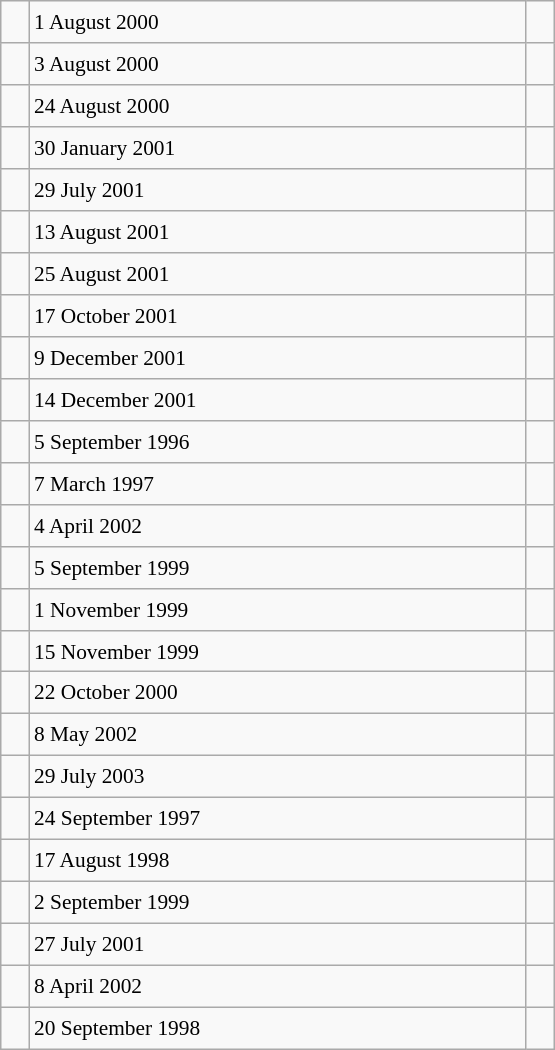<table class="wikitable" style="font-size: 89%; float: left; width: 26em; margin-right: 1em; height: 700px">
<tr>
<td></td>
<td>1 August 2000</td>
<td><small></small></td>
</tr>
<tr>
<td></td>
<td>3 August 2000</td>
<td><small></small></td>
</tr>
<tr>
<td></td>
<td>24 August 2000</td>
<td><small></small></td>
</tr>
<tr>
<td></td>
<td>30 January 2001</td>
<td><small></small></td>
</tr>
<tr>
<td></td>
<td>29 July 2001</td>
<td><small></small></td>
</tr>
<tr>
<td></td>
<td>13 August 2001</td>
<td><small></small></td>
</tr>
<tr>
<td></td>
<td>25 August 2001</td>
<td><small></small></td>
</tr>
<tr>
<td></td>
<td>17 October 2001</td>
<td><small></small></td>
</tr>
<tr>
<td></td>
<td>9 December 2001</td>
<td><small></small></td>
</tr>
<tr>
<td></td>
<td>14 December 2001</td>
<td><small></small></td>
</tr>
<tr>
<td></td>
<td>5 September 1996</td>
<td><small></small></td>
</tr>
<tr>
<td></td>
<td>7 March 1997</td>
<td><small></small></td>
</tr>
<tr>
<td></td>
<td>4 April 2002</td>
<td><small></small></td>
</tr>
<tr>
<td></td>
<td>5 September 1999</td>
<td><small></small></td>
</tr>
<tr>
<td></td>
<td>1 November 1999</td>
<td><small></small></td>
</tr>
<tr>
<td></td>
<td>15 November 1999</td>
<td><small></small></td>
</tr>
<tr>
<td></td>
<td>22 October 2000</td>
<td><small></small></td>
</tr>
<tr>
<td></td>
<td>8 May 2002</td>
<td><small></small></td>
</tr>
<tr>
<td></td>
<td>29 July 2003</td>
<td><small></small></td>
</tr>
<tr>
<td></td>
<td>24 September 1997</td>
<td><small></small></td>
</tr>
<tr>
<td></td>
<td>17 August 1998</td>
<td><small></small></td>
</tr>
<tr>
<td></td>
<td>2 September 1999</td>
<td><small></small></td>
</tr>
<tr>
<td></td>
<td>27 July 2001</td>
<td><small></small></td>
</tr>
<tr>
<td></td>
<td>8 April 2002</td>
<td><small></small></td>
</tr>
<tr>
<td></td>
<td>20 September 1998</td>
<td><small></small></td>
</tr>
</table>
